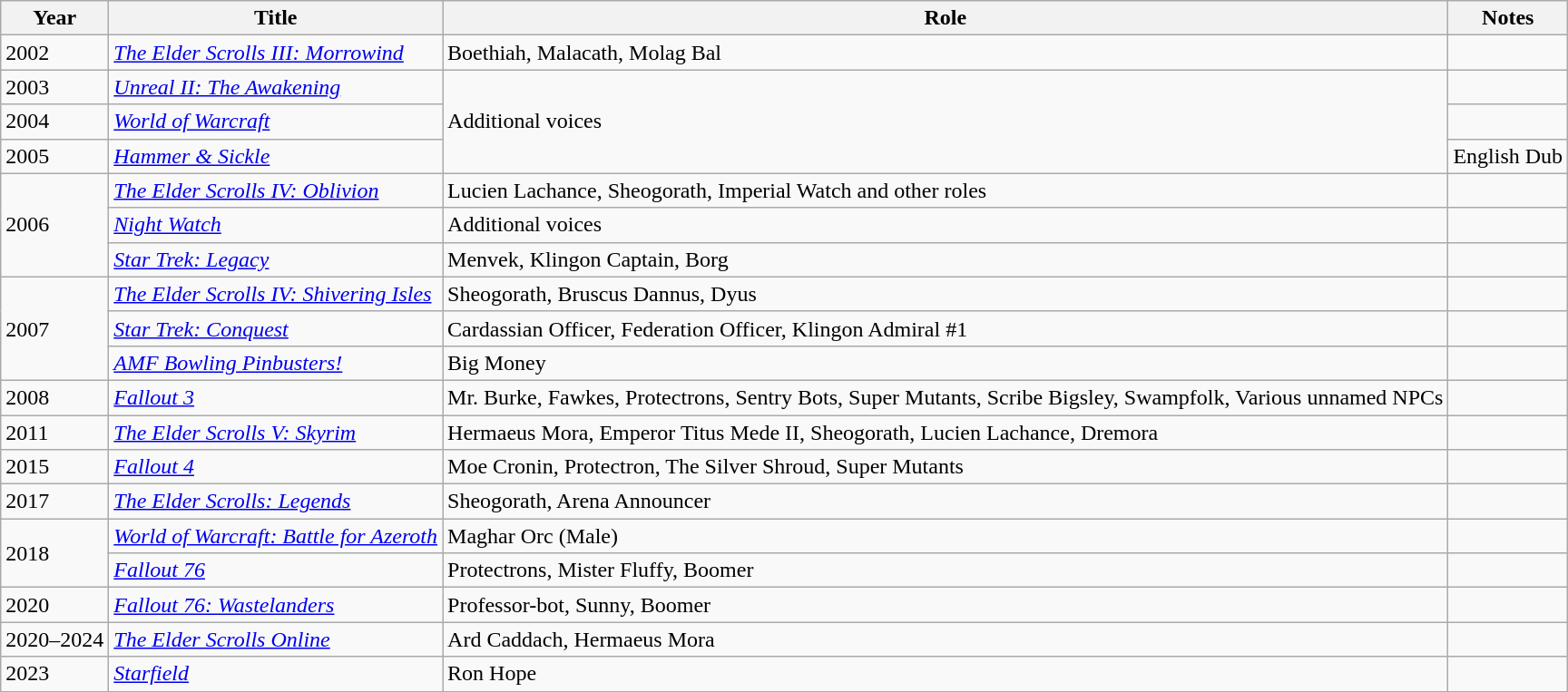<table class="wikitable sortable">
<tr>
<th>Year</th>
<th>Title</th>
<th>Role</th>
<th>Notes</th>
</tr>
<tr>
<td>2002</td>
<td><em><a href='#'>The Elder Scrolls III: Morrowind</a></em></td>
<td>Boethiah, Malacath, Molag Bal</td>
<td></td>
</tr>
<tr>
<td>2003</td>
<td><em><a href='#'>Unreal II: The Awakening</a></em></td>
<td rowspan=3>Additional voices</td>
<td></td>
</tr>
<tr>
<td>2004</td>
<td><em><a href='#'>World of Warcraft</a></em></td>
<td></td>
</tr>
<tr>
<td>2005</td>
<td><em><a href='#'>Hammer & Sickle</a></em></td>
<td>English Dub</td>
</tr>
<tr>
<td rowspan=3>2006</td>
<td><em><a href='#'>The Elder Scrolls IV: Oblivion</a></em></td>
<td Lucien Lachance, The Grey Fox, Pelinal Whitestrake, All Imperial males, Arena announcer>Lucien Lachance, Sheogorath, Imperial Watch and other roles</td>
<td></td>
</tr>
<tr>
<td><em><a href='#'>Night Watch</a></em></td>
<td>Additional voices</td>
<td></td>
</tr>
<tr>
<td><em><a href='#'>Star Trek: Legacy</a></em></td>
<td>Menvek, Klingon Captain, Borg</td>
<td></td>
</tr>
<tr>
<td rowspan=3>2007</td>
<td><em><a href='#'>The Elder Scrolls IV: Shivering Isles</a></em></td>
<td>Sheogorath, Bruscus Dannus, Dyus</td>
<td></td>
</tr>
<tr>
<td><em><a href='#'>Star Trek: Conquest</a></em></td>
<td>Cardassian Officer, Federation Officer, Klingon Admiral #1</td>
<td></td>
</tr>
<tr>
<td><em><a href='#'>AMF Bowling Pinbusters!</a></em></td>
<td>Big Money</td>
<td></td>
</tr>
<tr>
<td>2008</td>
<td><em><a href='#'>Fallout 3</a></em></td>
<td>Mr. Burke, Fawkes, Protectrons, Sentry Bots, Super Mutants, Scribe Bigsley, Swampfolk, Various unnamed NPCs</td>
<td></td>
</tr>
<tr>
<td>2011</td>
<td><em><a href='#'>The Elder Scrolls V: Skyrim</a></em></td>
<td>Hermaeus Mora, Emperor Titus Mede II, Sheogorath, Lucien Lachance, Dremora</td>
<td></td>
</tr>
<tr>
<td>2015</td>
<td><em><a href='#'>Fallout 4</a></em></td>
<td>Moe Cronin, Protectron, The Silver Shroud, Super Mutants</td>
<td></td>
</tr>
<tr>
<td>2017</td>
<td><em><a href='#'>The Elder Scrolls: Legends</a></em></td>
<td>Sheogorath, Arena Announcer</td>
<td></td>
</tr>
<tr>
<td rowspan=2>2018</td>
<td><em><a href='#'>World of Warcraft: Battle for Azeroth</a></em></td>
<td>Maghar Orc (Male)</td>
<td></td>
</tr>
<tr>
<td><em><a href='#'>Fallout 76</a></em></td>
<td>Protectrons, Mister Fluffy, Boomer</td>
<td></td>
</tr>
<tr>
<td>2020</td>
<td><em><a href='#'>Fallout 76: Wastelanders</a></em></td>
<td>Professor-bot, Sunny, Boomer</td>
<td></td>
</tr>
<tr>
<td>2020–2024</td>
<td><em><a href='#'>The Elder Scrolls Online</a></em></td>
<td>Ard Caddach, Hermaeus Mora</td>
<td></td>
</tr>
<tr>
<td>2023</td>
<td><em><a href='#'>Starfield</a></em></td>
<td>Ron Hope</td>
<td></td>
</tr>
</table>
